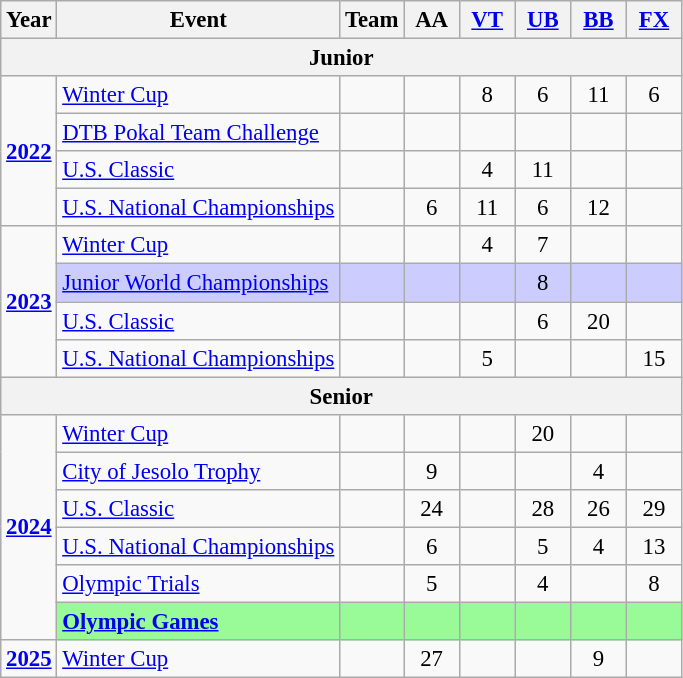<table class="wikitable" style="text-align:center; font-size:95%;">
<tr>
<th align=center>Year</th>
<th align=center>Event</th>
<th style="width:30px;">Team</th>
<th style="width:30px;">AA</th>
<th style="width:30px;"><a href='#'>VT</a></th>
<th style="width:30px;"><a href='#'>UB</a></th>
<th style="width:30px;"><a href='#'>BB</a></th>
<th style="width:30px;"><a href='#'>FX</a></th>
</tr>
<tr>
<th colspan="8">Junior</th>
</tr>
<tr>
<td rowspan="4"><strong><a href='#'>2022</a></strong></td>
<td align=left><a href='#'>Winter Cup</a></td>
<td></td>
<td></td>
<td>8</td>
<td>6</td>
<td>11</td>
<td>6</td>
</tr>
<tr>
<td align=left><a href='#'>DTB Pokal Team Challenge</a></td>
<td></td>
<td></td>
<td></td>
<td></td>
<td></td>
<td></td>
</tr>
<tr>
<td align=left><a href='#'>U.S. Classic</a></td>
<td></td>
<td></td>
<td>4</td>
<td>11</td>
<td></td>
<td></td>
</tr>
<tr>
<td align=left><a href='#'>U.S. National Championships</a></td>
<td></td>
<td>6</td>
<td>11</td>
<td>6</td>
<td>12</td>
<td></td>
</tr>
<tr>
<td rowspan="4"><strong><a href='#'>2023</a></strong></td>
<td align=left><a href='#'>Winter Cup</a></td>
<td></td>
<td></td>
<td>4</td>
<td>7</td>
<td></td>
<td></td>
</tr>
<tr bgcolor=#CCCCFF>
<td align=left><a href='#'>Junior World Championships</a></td>
<td></td>
<td></td>
<td></td>
<td>8</td>
<td></td>
<td></td>
</tr>
<tr>
<td align=left><a href='#'>U.S. Classic</a></td>
<td></td>
<td></td>
<td></td>
<td>6</td>
<td>20</td>
<td></td>
</tr>
<tr>
<td align=left><a href='#'>U.S. National Championships</a></td>
<td></td>
<td></td>
<td>5</td>
<td></td>
<td></td>
<td>15</td>
</tr>
<tr>
<th colspan="8">Senior</th>
</tr>
<tr>
<td rowspan = "6"><a href='#'><strong>2024</strong></a></td>
<td align = left><a href='#'>Winter Cup</a></td>
<td></td>
<td></td>
<td></td>
<td>20</td>
<td></td>
<td></td>
</tr>
<tr>
<td align=left><a href='#'>City of Jesolo Trophy</a></td>
<td></td>
<td>9</td>
<td></td>
<td></td>
<td>4</td>
<td></td>
</tr>
<tr>
<td align=left><a href='#'>U.S. Classic</a></td>
<td></td>
<td>24</td>
<td></td>
<td>28</td>
<td>26</td>
<td>29</td>
</tr>
<tr>
<td align=left><a href='#'>U.S. National Championships</a></td>
<td></td>
<td>6</td>
<td></td>
<td>5</td>
<td>4</td>
<td>13</td>
</tr>
<tr>
<td align=left><a href='#'>Olympic Trials</a></td>
<td></td>
<td>5</td>
<td></td>
<td>4</td>
<td></td>
<td>8</td>
</tr>
<tr bgcolor=98FB98>
<td align=left><strong><a href='#'>Olympic Games</a></strong></td>
<td></td>
<td></td>
<td></td>
<td></td>
<td></td>
<td></td>
</tr>
<tr>
<td rowspan="1"><strong><a href='#'>2025</a></strong></td>
<td align=left><a href='#'>Winter Cup</a></td>
<td></td>
<td>27</td>
<td></td>
<td></td>
<td>9</td>
<td></td>
</tr>
</table>
